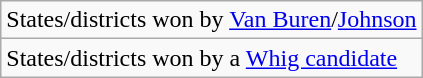<table class="wikitable">
<tr>
<td>States/districts won by <a href='#'>Van Buren</a>/<a href='#'>Johnson</a></td>
</tr>
<tr>
<td>States/districts won by a <a href='#'>Whig candidate</a></td>
</tr>
</table>
